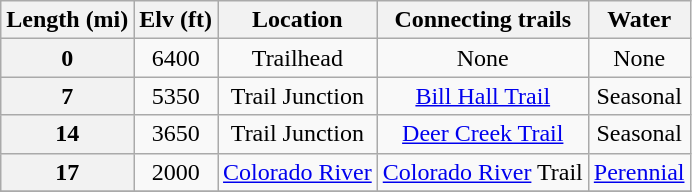<table class="wikitable" style="text-align:center">
<tr>
<th>Length (mi)</th>
<th>Elv (ft)</th>
<th>Location</th>
<th>Connecting trails</th>
<th>Water</th>
</tr>
<tr>
<th>0</th>
<td>6400</td>
<td>Trailhead</td>
<td>None</td>
<td>None</td>
</tr>
<tr>
<th>7</th>
<td>5350</td>
<td>Trail Junction</td>
<td><a href='#'>Bill Hall Trail</a></td>
<td>Seasonal</td>
</tr>
<tr>
<th>14</th>
<td>3650</td>
<td>Trail Junction</td>
<td><a href='#'>Deer Creek Trail</a></td>
<td>Seasonal</td>
</tr>
<tr>
<th>17</th>
<td>2000</td>
<td><a href='#'>Colorado River</a></td>
<td><a href='#'>Colorado River</a> Trail</td>
<td><a href='#'>Perennial</a></td>
</tr>
<tr>
</tr>
</table>
